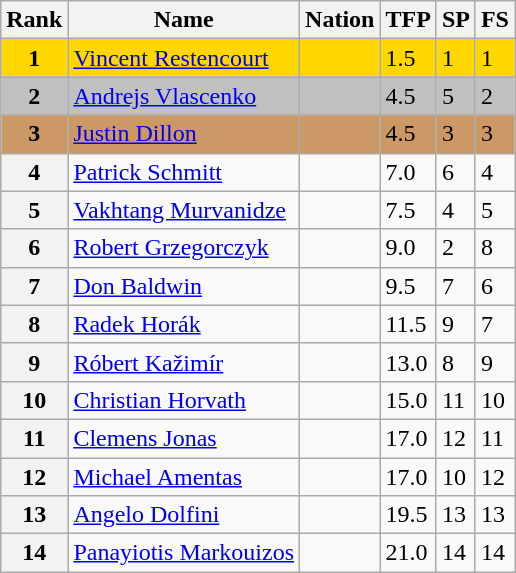<table class="wikitable">
<tr>
<th>Rank</th>
<th>Name</th>
<th>Nation</th>
<th>TFP</th>
<th>SP</th>
<th>FS</th>
</tr>
<tr bgcolor="gold">
<td align="center"><strong>1</strong></td>
<td><a href='#'>Vincent Restencourt</a></td>
<td></td>
<td>1.5</td>
<td>1</td>
<td>1</td>
</tr>
<tr bgcolor="silver">
<td align="center"><strong>2</strong></td>
<td><a href='#'>Andrejs Vlascenko</a></td>
<td></td>
<td>4.5</td>
<td>5</td>
<td>2</td>
</tr>
<tr bgcolor="cc9966">
<td align="center"><strong>3</strong></td>
<td><a href='#'>Justin Dillon</a></td>
<td></td>
<td>4.5</td>
<td>3</td>
<td>3</td>
</tr>
<tr>
<th>4</th>
<td><a href='#'>Patrick Schmitt</a></td>
<td></td>
<td>7.0</td>
<td>6</td>
<td>4</td>
</tr>
<tr>
<th>5</th>
<td><a href='#'>Vakhtang Murvanidze</a></td>
<td></td>
<td>7.5</td>
<td>4</td>
<td>5</td>
</tr>
<tr>
<th>6</th>
<td><a href='#'>Robert Grzegorczyk</a></td>
<td></td>
<td>9.0</td>
<td>2</td>
<td>8</td>
</tr>
<tr>
<th>7</th>
<td><a href='#'>Don Baldwin</a></td>
<td></td>
<td>9.5</td>
<td>7</td>
<td>6</td>
</tr>
<tr>
<th>8</th>
<td><a href='#'>Radek Horák</a></td>
<td></td>
<td>11.5</td>
<td>9</td>
<td>7</td>
</tr>
<tr>
<th>9</th>
<td><a href='#'>Róbert Kažimír</a></td>
<td></td>
<td>13.0</td>
<td>8</td>
<td>9</td>
</tr>
<tr>
<th>10</th>
<td><a href='#'>Christian Horvath</a></td>
<td></td>
<td>15.0</td>
<td>11</td>
<td>10</td>
</tr>
<tr>
<th>11</th>
<td><a href='#'>Clemens Jonas</a></td>
<td></td>
<td>17.0</td>
<td>12</td>
<td>11</td>
</tr>
<tr>
<th>12</th>
<td><a href='#'>Michael Amentas</a></td>
<td></td>
<td>17.0</td>
<td>10</td>
<td>12</td>
</tr>
<tr>
<th>13</th>
<td><a href='#'>Angelo Dolfini</a></td>
<td></td>
<td>19.5</td>
<td>13</td>
<td>13</td>
</tr>
<tr>
<th>14</th>
<td><a href='#'>Panayiotis Markouizos</a></td>
<td></td>
<td>21.0</td>
<td>14</td>
<td>14</td>
</tr>
</table>
